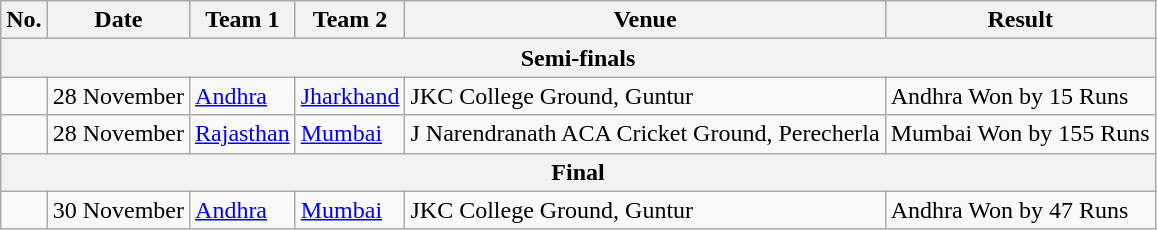<table class="wikitable">
<tr>
<th>No.</th>
<th>Date</th>
<th>Team 1</th>
<th>Team 2</th>
<th>Venue</th>
<th>Result</th>
</tr>
<tr>
<th colspan="9">Semi-finals</th>
</tr>
<tr>
<td> </td>
<td>28 November</td>
<td><a href='#'>Andhra</a></td>
<td><a href='#'>Jharkhand</a></td>
<td>JKC College Ground, Guntur</td>
<td>Andhra Won by 15 Runs</td>
</tr>
<tr>
<td> </td>
<td>28 November</td>
<td><a href='#'>Rajasthan</a></td>
<td><a href='#'>Mumbai</a></td>
<td>J Narendranath ACA Cricket Ground, Perecherla</td>
<td>Mumbai Won by 155 Runs</td>
</tr>
<tr>
<th colspan="9">Final</th>
</tr>
<tr>
<td> </td>
<td>30 November</td>
<td><a href='#'>Andhra</a></td>
<td><a href='#'>Mumbai</a></td>
<td>JKC College Ground, Guntur</td>
<td>Andhra Won by 47 Runs</td>
</tr>
</table>
